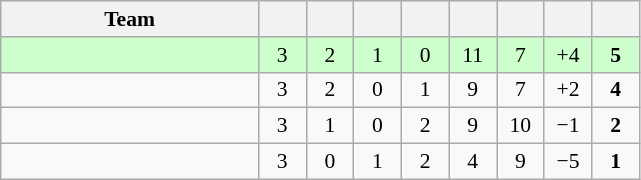<table class="wikitable" style="text-align: center; font-size: 90%;">
<tr>
<th width="165">Team</th>
<th width="25"></th>
<th width="25"></th>
<th width="25"></th>
<th width="25"></th>
<th width="25"></th>
<th width="25"></th>
<th width="25"></th>
<th width="25"></th>
</tr>
<tr style="background:#cfc;">
<td style="text-align:left"></td>
<td>3</td>
<td>2</td>
<td>1</td>
<td>0</td>
<td>11</td>
<td>7</td>
<td>+4</td>
<td><strong>5</strong></td>
</tr>
<tr>
<td style="text-align:left"></td>
<td>3</td>
<td>2</td>
<td>0</td>
<td>1</td>
<td>9</td>
<td>7</td>
<td>+2</td>
<td><strong>4</strong></td>
</tr>
<tr>
<td style="text-align:left"></td>
<td>3</td>
<td>1</td>
<td>0</td>
<td>2</td>
<td>9</td>
<td>10</td>
<td>−1</td>
<td><strong>2</strong></td>
</tr>
<tr>
<td style="text-align:left"></td>
<td>3</td>
<td>0</td>
<td>1</td>
<td>2</td>
<td>4</td>
<td>9</td>
<td>−5</td>
<td><strong>1</strong></td>
</tr>
</table>
